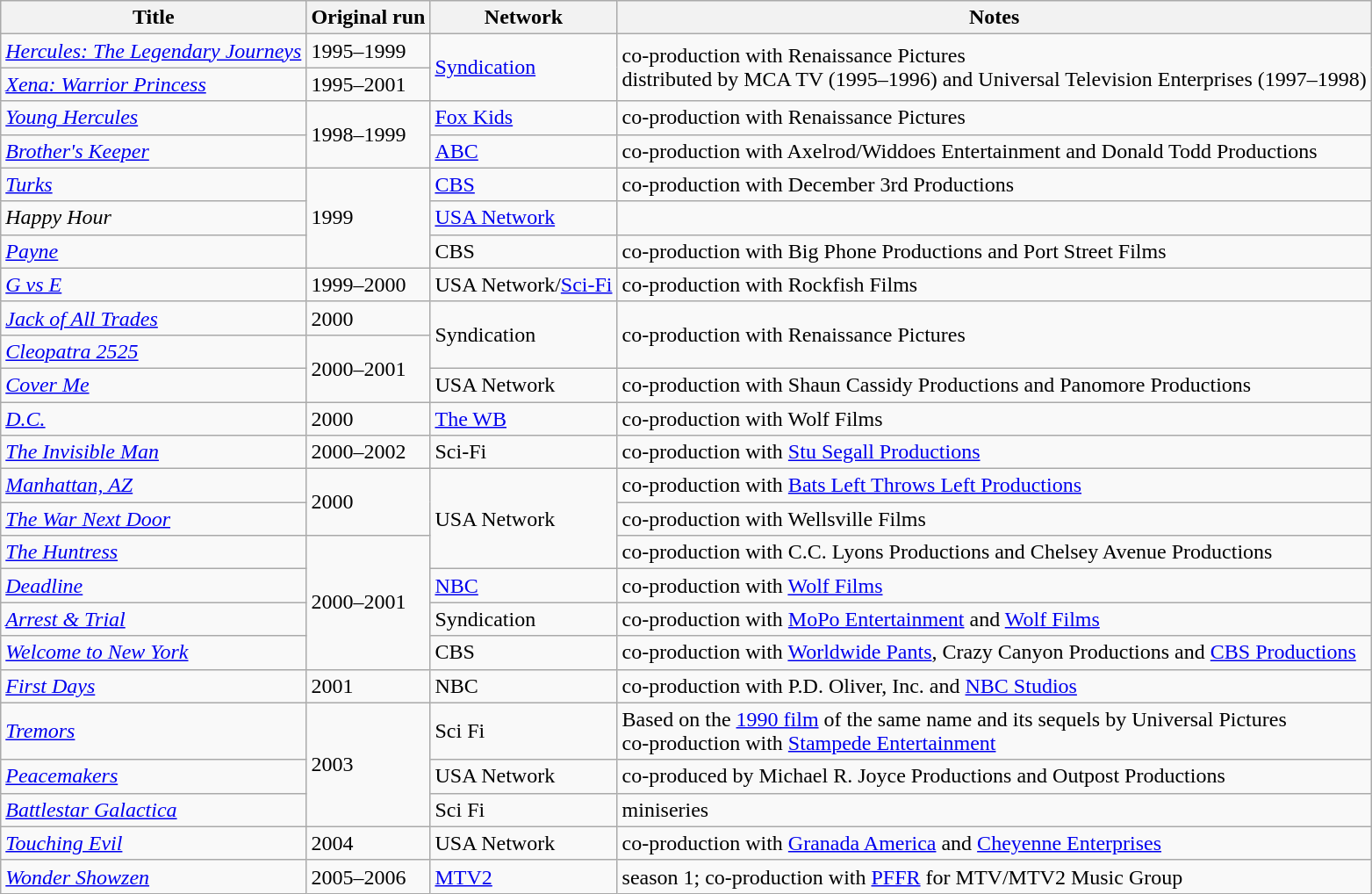<table class="wikitable sortable">
<tr>
<th>Title</th>
<th>Original run</th>
<th>Network</th>
<th>Notes</th>
</tr>
<tr>
<td><em><a href='#'>Hercules: The Legendary Journeys</a></em></td>
<td>1995–1999</td>
<td rowspan="2"><a href='#'>Syndication</a></td>
<td rowspan="2">co-production with Renaissance Pictures<br>distributed by MCA TV (1995–1996) and Universal Television Enterprises (1997–1998)</td>
</tr>
<tr>
<td><em><a href='#'>Xena: Warrior Princess</a></em></td>
<td>1995–2001</td>
</tr>
<tr>
<td><em><a href='#'>Young Hercules</a></em></td>
<td rowspan="2">1998–1999</td>
<td><a href='#'>Fox Kids</a></td>
<td>co-production with Renaissance Pictures</td>
</tr>
<tr>
<td><em><a href='#'>Brother's Keeper</a></em></td>
<td><a href='#'>ABC</a></td>
<td>co-production with Axelrod/Widdoes Entertainment and Donald Todd Productions</td>
</tr>
<tr>
<td><em><a href='#'>Turks</a></em></td>
<td rowspan="3">1999</td>
<td><a href='#'>CBS</a></td>
<td>co-production with December 3rd Productions</td>
</tr>
<tr>
<td><em>Happy Hour</em></td>
<td><a href='#'>USA Network</a></td>
<td></td>
</tr>
<tr>
<td><em><a href='#'>Payne</a></em></td>
<td>CBS</td>
<td>co-production with Big Phone Productions and Port Street Films</td>
</tr>
<tr>
<td><em><a href='#'>G vs E</a></em></td>
<td>1999–2000</td>
<td>USA Network/<a href='#'>Sci-Fi</a></td>
<td>co-production with Rockfish Films</td>
</tr>
<tr>
<td><em><a href='#'>Jack of All Trades</a></em></td>
<td>2000</td>
<td rowspan="2">Syndication</td>
<td rowspan="2">co-production with Renaissance Pictures</td>
</tr>
<tr>
<td><em><a href='#'>Cleopatra 2525</a></em></td>
<td rowspan="2">2000–2001</td>
</tr>
<tr>
<td><em><a href='#'>Cover Me</a></em></td>
<td>USA Network</td>
<td>co-production with Shaun Cassidy Productions and Panomore Productions</td>
</tr>
<tr>
<td><em><a href='#'>D.C.</a></em></td>
<td>2000</td>
<td><a href='#'>The WB</a></td>
<td>co-production with Wolf Films</td>
</tr>
<tr>
<td><em><a href='#'>The Invisible Man</a></em></td>
<td>2000–2002</td>
<td>Sci-Fi</td>
<td>co-production with <a href='#'>Stu Segall Productions</a></td>
</tr>
<tr>
<td><em><a href='#'>Manhattan, AZ</a></em></td>
<td rowspan="2">2000</td>
<td rowspan="3">USA Network</td>
<td>co-production with <a href='#'>Bats Left Throws Left Productions</a></td>
</tr>
<tr>
<td><em><a href='#'>The War Next Door</a></em></td>
<td>co-production with Wellsville Films</td>
</tr>
<tr>
<td><em><a href='#'>The Huntress</a></em></td>
<td rowspan="4">2000–2001</td>
<td>co-production with C.C. Lyons Productions and Chelsey Avenue Productions</td>
</tr>
<tr>
<td><em><a href='#'>Deadline</a></em></td>
<td><a href='#'>NBC</a></td>
<td>co-production with <a href='#'>Wolf Films</a></td>
</tr>
<tr>
<td><em><a href='#'>Arrest & Trial</a></em></td>
<td>Syndication</td>
<td>co-production with <a href='#'>MoPo Entertainment</a> and <a href='#'>Wolf Films</a></td>
</tr>
<tr>
<td><em><a href='#'>Welcome to New York</a></em></td>
<td>CBS</td>
<td>co-production with <a href='#'>Worldwide Pants</a>, Crazy Canyon Productions and <a href='#'>CBS Productions</a></td>
</tr>
<tr>
<td><em><a href='#'>First Days</a></em></td>
<td>2001</td>
<td>NBC</td>
<td>co-production with P.D. Oliver, Inc. and <a href='#'>NBC Studios</a></td>
</tr>
<tr>
<td><em><a href='#'>Tremors</a></em></td>
<td rowspan="3">2003</td>
<td>Sci Fi</td>
<td>Based on the <a href='#'>1990 film</a> of the same name and its sequels by Universal Pictures<br>co-production with <a href='#'>Stampede Entertainment</a></td>
</tr>
<tr>
<td><em><a href='#'>Peacemakers</a></em></td>
<td>USA Network</td>
<td>co-produced by Michael R. Joyce Productions and Outpost Productions</td>
</tr>
<tr>
<td><em><a href='#'>Battlestar Galactica</a></em></td>
<td>Sci Fi</td>
<td>miniseries</td>
</tr>
<tr>
<td><em><a href='#'>Touching Evil</a></em></td>
<td>2004</td>
<td>USA Network</td>
<td>co-production with <a href='#'>Granada America</a> and <a href='#'>Cheyenne Enterprises</a></td>
</tr>
<tr>
<td><em><a href='#'>Wonder Showzen</a></em></td>
<td>2005–2006</td>
<td><a href='#'>MTV2</a></td>
<td>season 1; co-production with <a href='#'>PFFR</a> for MTV/MTV2 Music Group</td>
</tr>
</table>
